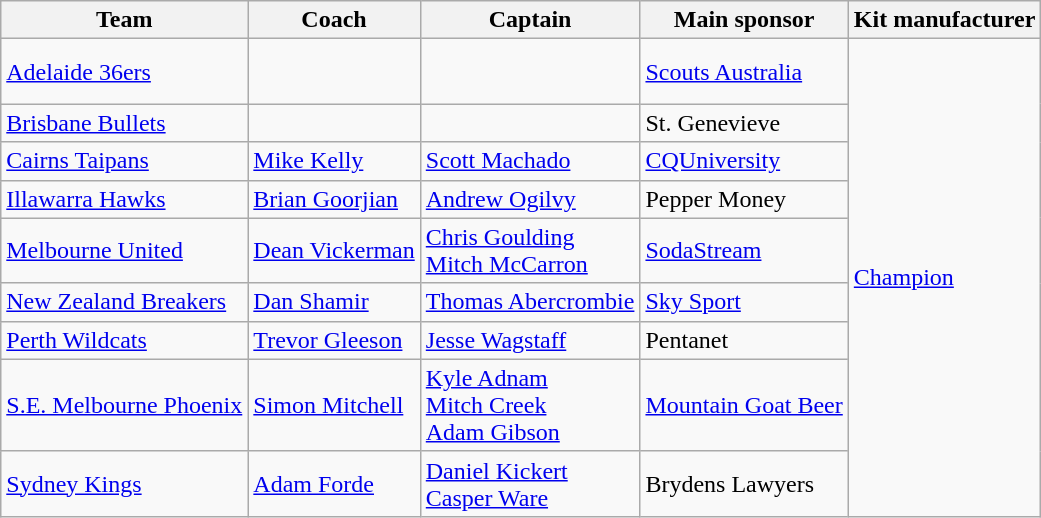<table class="wikitable sortable">
<tr>
<th>Team</th>
<th>Coach</th>
<th>Captain</th>
<th>Main sponsor</th>
<th>Kit manufacturer</th>
</tr>
<tr>
<td><a href='#'>Adelaide 36ers</a></td>
<td> </td>
<td> <br> <br> </td>
<td><a href='#'>Scouts Australia</a></td>
<td rowspan="9"><a href='#'>Champion</a></td>
</tr>
<tr>
<td><a href='#'>Brisbane Bullets</a></td>
<td> </td>
<td> </td>
<td>St. Genevieve</td>
</tr>
<tr>
<td><a href='#'>Cairns Taipans</a></td>
<td> <a href='#'>Mike Kelly</a></td>
<td> <a href='#'>Scott Machado</a></td>
<td><a href='#'>CQUniversity</a></td>
</tr>
<tr>
<td><a href='#'>Illawarra Hawks</a></td>
<td> <a href='#'>Brian Goorjian</a></td>
<td> <a href='#'>Andrew Ogilvy</a></td>
<td>Pepper Money</td>
</tr>
<tr>
<td><a href='#'>Melbourne United</a></td>
<td> <a href='#'>Dean Vickerman</a></td>
<td> <a href='#'>Chris Goulding</a><br> <a href='#'>Mitch McCarron</a></td>
<td><a href='#'>SodaStream</a></td>
</tr>
<tr>
<td><a href='#'>New Zealand Breakers</a></td>
<td> <a href='#'>Dan Shamir</a></td>
<td> <a href='#'>Thomas Abercrombie</a></td>
<td><a href='#'>Sky Sport</a></td>
</tr>
<tr>
<td><a href='#'>Perth Wildcats</a></td>
<td> <a href='#'>Trevor Gleeson</a></td>
<td> <a href='#'>Jesse Wagstaff</a></td>
<td>Pentanet</td>
</tr>
<tr>
<td><a href='#'>S.E. Melbourne Phoenix</a></td>
<td> <a href='#'>Simon Mitchell</a></td>
<td> <a href='#'>Kyle Adnam</a><br> <a href='#'>Mitch Creek</a><br> <a href='#'>Adam Gibson</a></td>
<td><a href='#'>Mountain Goat Beer</a></td>
</tr>
<tr>
<td><a href='#'>Sydney Kings</a></td>
<td> <a href='#'>Adam Forde</a></td>
<td> <a href='#'>Daniel Kickert</a><br> <a href='#'>Casper Ware</a></td>
<td>Brydens Lawyers</td>
</tr>
</table>
